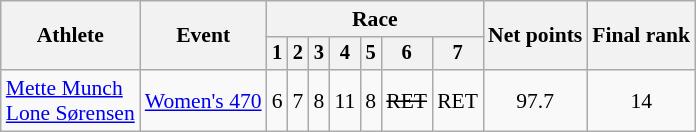<table class="wikitable" style="font-size:90%">
<tr>
<th rowspan="2">Athlete</th>
<th rowspan="2">Event</th>
<th colspan=7>Race</th>
<th rowspan=2>Net points</th>
<th rowspan=2>Final rank</th>
</tr>
<tr style="font-size:95%">
<th>1</th>
<th>2</th>
<th>3</th>
<th>4</th>
<th>5</th>
<th>6</th>
<th>7</th>
</tr>
<tr align=center>
<td align=left><a href='#'>Mette Munch</a><br><a href='#'>Lone Sørensen</a></td>
<td align=left><a href='#'>Women's 470</a></td>
<td>6</td>
<td>7</td>
<td>8</td>
<td>11</td>
<td>8</td>
<td><s>RET</s></td>
<td>RET</td>
<td>97.7</td>
<td>14</td>
</tr>
</table>
